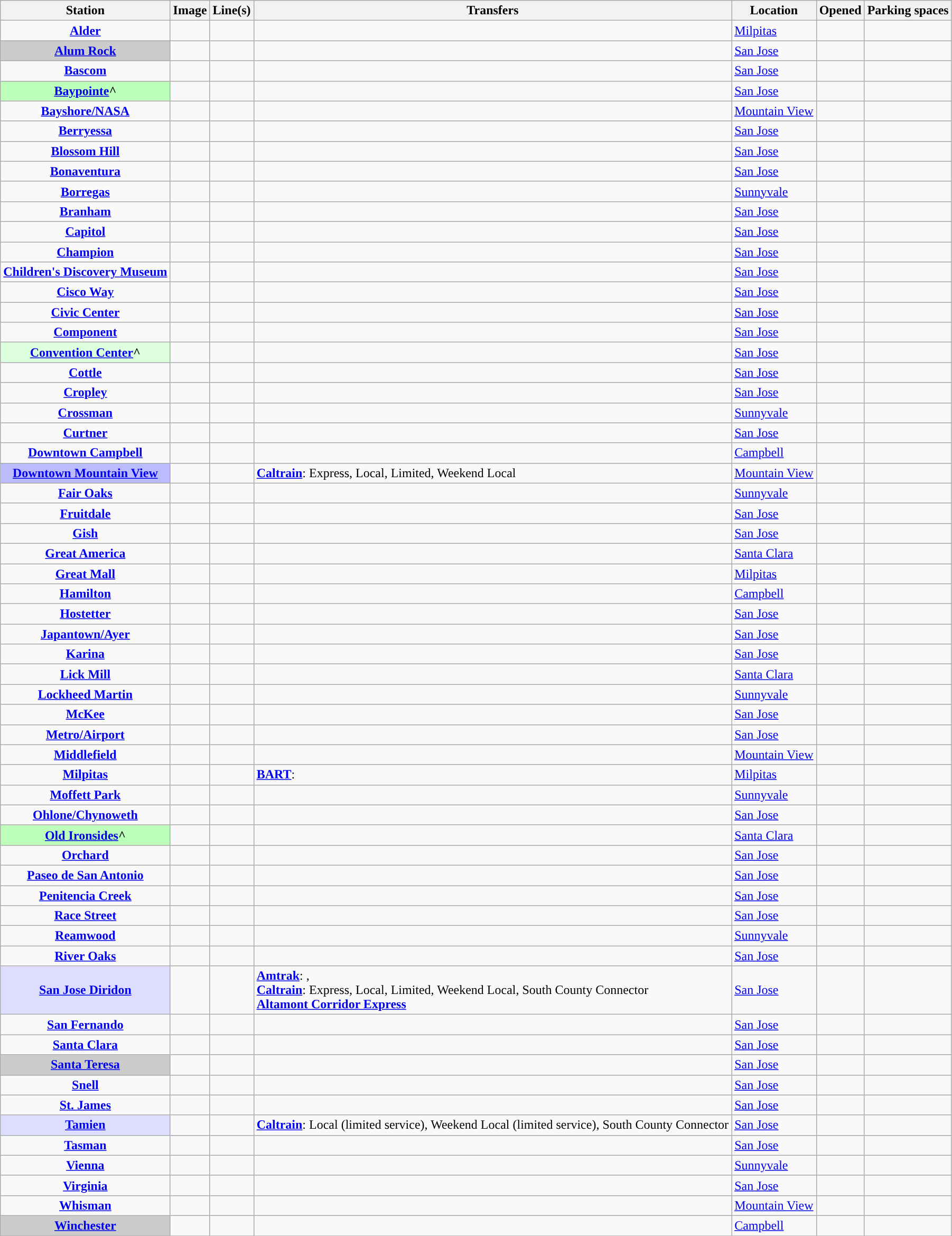<table class="wikitable sortable sticky-header plainrowheaders" summary="Station (sortable), Image, Line(s) (sortable), City (sortable), and Year opened (sortable)">
<tr>
<th scope="col">Station</th>
<th scope="col" class="unsortable">Image</th>
<th scope="col" class="unsortable">Line(s)</th>
<th>Transfers</th>
<th scope="col">Location</th>
<th scope="col">Opened</th>
<th scope="col">Parking spaces</th>
</tr>
<tr>
<th scope="row" style="background-color:transparent;"><a href='#'>Alder</a></th>
<td></td>
<td></td>
<td></td>
<td><a href='#'>Milpitas</a></td>
<td></td>
<td></td>
</tr>
<tr>
<th scope="row" style="background-color:#CCCCCC"><a href='#'>Alum Rock</a></th>
<td></td>
<td></td>
<td></td>
<td><a href='#'>San Jose</a></td>
<td></td>
<td></td>
</tr>
<tr>
<th scope="row" style="background-color:transparent;"><a href='#'>Bascom</a></th>
<td></td>
<td></td>
<td></td>
<td><a href='#'>San Jose</a></td>
<td></td>
<td></td>
</tr>
<tr>
<th scope="row" style="background-color:#BBFFBB"><a href='#'>Baypointe</a>^</th>
<td></td>
<td> </td>
<td></td>
<td><a href='#'>San Jose</a></td>
<td></td>
<td></td>
</tr>
<tr>
<th scope="row" style="background-color:transparent;"><a href='#'>Bayshore/NASA</a></th>
<td></td>
<td></td>
<td></td>
<td><a href='#'>Mountain View</a></td>
<td></td>
<td></td>
</tr>
<tr>
<th scope="row" style="background-color:transparent;"><a href='#'>Berryessa</a></th>
<td></td>
<td></td>
<td></td>
<td><a href='#'>San Jose</a></td>
<td></td>
<td></td>
</tr>
<tr>
<th scope="row" style="background-color:transparent;"><a href='#'>Blossom Hill</a></th>
<td></td>
<td></td>
<td></td>
<td><a href='#'>San Jose</a></td>
<td></td>
<td></td>
</tr>
<tr>
<th scope="row" style="background-color:transparent;"><a href='#'>Bonaventura</a></th>
<td></td>
<td> </td>
<td></td>
<td><a href='#'>San Jose</a></td>
<td></td>
<td></td>
</tr>
<tr>
<th scope="row" style="background-color:transparent;"><a href='#'>Borregas</a></th>
<td></td>
<td></td>
<td></td>
<td><a href='#'>Sunnyvale</a></td>
<td></td>
<td></td>
</tr>
<tr>
<th scope="row" style="background-color:transparent;"><a href='#'>Branham</a></th>
<td></td>
<td></td>
<td></td>
<td><a href='#'>San Jose</a></td>
<td></td>
<td></td>
</tr>
<tr>
<th scope="row" style="background-color:transparent;"><a href='#'>Capitol</a></th>
<td></td>
<td></td>
<td></td>
<td><a href='#'>San Jose</a></td>
<td></td>
<td></td>
</tr>
<tr>
<th scope="row" style="background-color:transparent;"><a href='#'>Champion</a></th>
<td></td>
<td> </td>
<td></td>
<td><a href='#'>San Jose</a></td>
<td></td>
<td></td>
</tr>
<tr>
<th scope="row" style="background-color:transparent;"><a href='#'>Children's Discovery Museum</a></th>
<td></td>
<td></td>
<td></td>
<td><a href='#'>San Jose</a></td>
<td></td>
<td></td>
</tr>
<tr>
<th scope="row" style="background-color:transparent;"><a href='#'>Cisco Way</a></th>
<td></td>
<td></td>
<td></td>
<td><a href='#'>San Jose</a></td>
<td></td>
<td></td>
</tr>
<tr>
<th scope="row" style="background-color:transparent;"><a href='#'>Civic Center</a></th>
<td></td>
<td> </td>
<td></td>
<td><a href='#'>San Jose</a></td>
<td></td>
<td></td>
</tr>
<tr>
<th scope="row" style="background-color:transparent;"><a href='#'>Component</a></th>
<td></td>
<td> </td>
<td></td>
<td><a href='#'>San Jose</a></td>
<td></td>
<td></td>
</tr>
<tr>
<th scope="row" style="background-color:#DDFFDD; align=center"><a href='#'>Convention Center</a>^</th>
<td></td>
<td> </td>
<td></td>
<td><a href='#'>San Jose</a></td>
<td></td>
<td></td>
</tr>
<tr>
<th scope="row" style="background-color:transparent;"><a href='#'>Cottle</a></th>
<td></td>
<td></td>
<td></td>
<td><a href='#'>San Jose</a></td>
<td></td>
<td></td>
</tr>
<tr>
<th scope="row" style="background-color:transparent;"><a href='#'>Cropley</a></th>
<td></td>
<td></td>
<td></td>
<td><a href='#'>San Jose</a></td>
<td></td>
<td></td>
</tr>
<tr>
<th scope="row" style="background-color:transparent;"><a href='#'>Crossman</a></th>
<td></td>
<td></td>
<td></td>
<td><a href='#'>Sunnyvale</a></td>
<td></td>
<td></td>
</tr>
<tr>
<th scope="row" style="background-color:transparent;"><a href='#'>Curtner</a></th>
<td></td>
<td></td>
<td></td>
<td><a href='#'>San Jose</a></td>
<td></td>
<td></td>
</tr>
<tr>
<th scope="row" style="background-color:transparent;"><a href='#'>Downtown Campbell</a></th>
<td></td>
<td></td>
<td></td>
<td><a href='#'>Campbell</a></td>
<td></td>
<td></td>
</tr>
<tr>
<th scope="row" style="background-color:#BBBBFF"><a href='#'>Downtown Mountain View</a></th>
<td></td>
<td></td>
<td> <strong><a href='#'>Caltrain</a></strong>: Express, Local, Limited, Weekend Local</td>
<td><a href='#'>Mountain View</a></td>
<td></td>
<td></td>
</tr>
<tr>
<th scope="row" style="background-color:transparent;"><a href='#'>Fair Oaks</a></th>
<td></td>
<td></td>
<td></td>
<td><a href='#'>Sunnyvale</a></td>
<td></td>
<td></td>
</tr>
<tr>
<th scope="row" style="background-color:transparent;"><a href='#'>Fruitdale</a></th>
<td></td>
<td></td>
<td></td>
<td><a href='#'>San Jose</a></td>
<td></td>
<td></td>
</tr>
<tr>
<th scope="row" style="background-color:transparent;"><a href='#'>Gish</a></th>
<td></td>
<td> </td>
<td></td>
<td><a href='#'>San Jose</a></td>
<td></td>
<td></td>
</tr>
<tr>
<th scope="row" style="background-color:transparent;"><a href='#'>Great America</a></th>
<td></td>
<td> </td>
<td></td>
<td><a href='#'>Santa Clara</a></td>
<td></td>
<td></td>
</tr>
<tr>
<th scope="row" style="background-color:transparent;"><a href='#'>Great Mall</a></th>
<td></td>
<td></td>
<td></td>
<td><a href='#'>Milpitas</a></td>
<td></td>
<td></td>
</tr>
<tr>
<th scope="row" style="background-color:transparent;"><a href='#'>Hamilton</a></th>
<td></td>
<td></td>
<td></td>
<td><a href='#'>Campbell</a></td>
<td></td>
<td></td>
</tr>
<tr>
<th scope="row" style="background-color:transparent;"><a href='#'>Hostetter</a></th>
<td></td>
<td></td>
<td></td>
<td><a href='#'>San Jose</a></td>
<td></td>
<td></td>
</tr>
<tr>
<th scope="row" style="background-color:transparent;"><a href='#'>Japantown/Ayer</a></th>
<td></td>
<td> </td>
<td></td>
<td><a href='#'>San Jose</a></td>
<td></td>
<td></td>
</tr>
<tr>
<th scope="row" style="background-color:transparent;"><a href='#'>Karina</a></th>
<td></td>
<td> </td>
<td></td>
<td><a href='#'>San Jose</a></td>
<td></td>
<td></td>
</tr>
<tr>
<th scope="row" style="background-color:transparent;"><a href='#'>Lick Mill</a></th>
<td></td>
<td> </td>
<td></td>
<td><a href='#'>Santa Clara</a></td>
<td></td>
<td></td>
</tr>
<tr>
<th scope="row" style="background-color:transparent;"><a href='#'>Lockheed Martin</a></th>
<td></td>
<td></td>
<td></td>
<td><a href='#'>Sunnyvale</a></td>
<td></td>
<td></td>
</tr>
<tr>
<th scope="row" style="background-color:transparent;"><a href='#'>McKee</a></th>
<td></td>
<td></td>
<td></td>
<td><a href='#'>San Jose</a></td>
<td></td>
<td></td>
</tr>
<tr>
<th scope="row" style="background-color:transparent;"><a href='#'>Metro/Airport</a></th>
<td></td>
<td> </td>
<td></td>
<td><a href='#'>San Jose</a></td>
<td></td>
<td></td>
</tr>
<tr>
<th scope="row" style="background-color:transparent;"><a href='#'>Middlefield</a></th>
<td></td>
<td></td>
<td></td>
<td><a href='#'>Mountain View</a></td>
<td></td>
<td></td>
</tr>
<tr>
<th scope="row" style="background-color:transparent;"><a href='#'>Milpitas</a></th>
<td></td>
<td></td>
<td><strong> <a href='#'>BART</a></strong>:  </td>
<td><a href='#'>Milpitas</a></td>
<td></td>
<td></td>
</tr>
<tr>
<th scope="row" style="background-color:transparent;"><a href='#'>Moffett Park</a></th>
<td></td>
<td></td>
<td></td>
<td><a href='#'>Sunnyvale</a></td>
<td></td>
<td></td>
</tr>
<tr>
<th scope="row" style="background-color:transparent;"><a href='#'>Ohlone/Chynoweth</a></th>
<td></td>
<td></td>
<td></td>
<td><a href='#'>San Jose</a></td>
<td></td>
<td></td>
</tr>
<tr>
<th scope="row" style="background-color:#BBFFBB"><a href='#'>Old Ironsides</a>^</th>
<td></td>
<td> </td>
<td></td>
<td><a href='#'>Santa Clara</a></td>
<td></td>
<td></td>
</tr>
<tr>
<th scope="row" style="background-color:transparent;"><a href='#'>Orchard</a></th>
<td></td>
<td> </td>
<td></td>
<td><a href='#'>San Jose</a></td>
<td></td>
<td></td>
</tr>
<tr>
<th scope="row" style="background-color:transparent;"><a href='#'>Paseo de San Antonio</a></th>
<td></td>
<td> </td>
<td></td>
<td><a href='#'>San Jose</a></td>
<td></td>
<td></td>
</tr>
<tr>
<th scope="row" style="background-color:transparent;"><a href='#'>Penitencia Creek</a></th>
<td></td>
<td></td>
<td></td>
<td><a href='#'>San Jose</a></td>
<td></td>
<td></td>
</tr>
<tr>
<th scope="row" style="background-color:transparent;"><a href='#'>Race Street</a></th>
<td></td>
<td></td>
<td></td>
<td><a href='#'>San Jose</a></td>
<td></td>
<td></td>
</tr>
<tr>
<th scope="row" style="background-color:transparent;"><a href='#'>Reamwood</a></th>
<td></td>
<td></td>
<td></td>
<td><a href='#'>Sunnyvale</a></td>
<td></td>
<td></td>
</tr>
<tr>
<th scope="row" style="background-color:transparent;"><a href='#'>River Oaks</a></th>
<td></td>
<td> </td>
<td></td>
<td><a href='#'>San Jose</a></td>
<td></td>
<td></td>
</tr>
<tr>
<th scope="row" style="background-color:#DDDDFF"><a href='#'>San Jose Diridon</a> </th>
<td></td>
<td></td>
<td> <strong><a href='#'>Amtrak</a></strong>: , <br> <strong><a href='#'>Caltrain</a></strong>: Express, Local, Limited, Weekend Local, South County Connector<br> <strong><a href='#'>Altamont Corridor Express</a></strong></td>
<td><a href='#'>San Jose</a></td>
<td></td>
<td></td>
</tr>
<tr>
<th scope="row" style="background-color:transparent;"><a href='#'>San Fernando</a></th>
<td></td>
<td></td>
<td></td>
<td><a href='#'>San Jose</a></td>
<td></td>
<td></td>
</tr>
<tr>
<th scope="row" style="background-color:transparent;"><a href='#'>Santa Clara</a></th>
<td></td>
<td> </td>
<td></td>
<td><a href='#'>San Jose</a></td>
<td></td>
<td></td>
</tr>
<tr>
<th scope="row" style="background-color:#CCCCCC"><a href='#'>Santa Teresa</a></th>
<td></td>
<td></td>
<td></td>
<td><a href='#'>San Jose</a></td>
<td></td>
<td></td>
</tr>
<tr>
<th scope="row" style="background-color:transparent;"><a href='#'>Snell</a></th>
<td></td>
<td></td>
<td></td>
<td><a href='#'>San Jose</a></td>
<td></td>
<td></td>
</tr>
<tr>
<th scope="row" style="background-color:transparent;"><a href='#'>St. James</a></th>
<td></td>
<td> </td>
<td></td>
<td><a href='#'>San Jose</a></td>
<td></td>
<td></td>
</tr>
<tr>
<th scope="row" style="background-color:#DDDDFF"><a href='#'>Tamien</a> </th>
<td></td>
<td></td>
<td> <strong><a href='#'>Caltrain</a></strong>: Local (limited service), Weekend Local (limited service), South County Connector</td>
<td><a href='#'>San Jose</a></td>
<td></td>
<td></td>
</tr>
<tr>
<th scope="row" style="background-color:transparent;"><a href='#'>Tasman</a></th>
<td></td>
<td> </td>
<td></td>
<td><a href='#'>San Jose</a></td>
<td></td>
<td></td>
</tr>
<tr>
<th scope="row" style="background-color:transparent;"><a href='#'>Vienna</a></th>
<td></td>
<td></td>
<td></td>
<td><a href='#'>Sunnyvale</a></td>
<td></td>
<td></td>
</tr>
<tr>
<th scope="row" style="background-color:transparent;"><a href='#'>Virginia</a></th>
<td></td>
<td></td>
<td></td>
<td><a href='#'>San Jose</a></td>
<td></td>
<td></td>
</tr>
<tr>
<th scope="row" style="background-color:transparent;"><a href='#'>Whisman</a></th>
<td></td>
<td></td>
<td></td>
<td><a href='#'>Mountain View</a></td>
<td></td>
<td></td>
</tr>
<tr>
<th scope="row" style="background-color:#CCCCCC"><a href='#'>Winchester</a></th>
<td></td>
<td></td>
<td></td>
<td><a href='#'>Campbell</a></td>
<td></td>
<td></td>
</tr>
<tr>
</tr>
</table>
